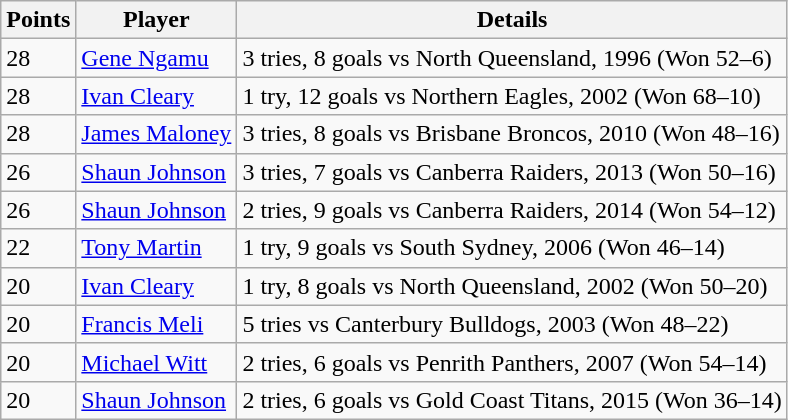<table class="wikitable">
<tr>
<th>Points</th>
<th>Player</th>
<th>Details</th>
</tr>
<tr>
<td>28</td>
<td><a href='#'>Gene Ngamu</a></td>
<td>3 tries, 8 goals vs North Queensland, 1996 (Won 52–6)</td>
</tr>
<tr>
<td>28</td>
<td><a href='#'>Ivan Cleary</a></td>
<td>1 try, 12 goals vs Northern Eagles, 2002 (Won 68–10)</td>
</tr>
<tr |->
<td>28</td>
<td><a href='#'>James Maloney</a></td>
<td>3 tries, 8 goals vs Brisbane Broncos, 2010 (Won 48–16)</td>
</tr>
<tr |->
<td>26</td>
<td><a href='#'>Shaun Johnson</a></td>
<td>3 tries, 7 goals vs Canberra Raiders, 2013 (Won 50–16)</td>
</tr>
<tr |->
<td>26</td>
<td><a href='#'>Shaun Johnson</a></td>
<td>2 tries, 9 goals vs Canberra Raiders, 2014 (Won 54–12)</td>
</tr>
<tr |->
<td>22</td>
<td><a href='#'>Tony Martin</a></td>
<td>1 try, 9 goals vs South Sydney, 2006 (Won 46–14)</td>
</tr>
<tr |->
<td>20</td>
<td><a href='#'>Ivan Cleary</a></td>
<td>1 try, 8 goals vs North Queensland, 2002 (Won 50–20)</td>
</tr>
<tr |->
<td>20</td>
<td><a href='#'>Francis Meli</a></td>
<td>5 tries vs Canterbury Bulldogs, 2003 (Won 48–22)</td>
</tr>
<tr –>
<td>20</td>
<td><a href='#'>Michael Witt</a></td>
<td>2 tries, 6 goals vs Penrith Panthers, 2007 (Won 54–14)</td>
</tr>
<tr –>
<td>20</td>
<td><a href='#'>Shaun Johnson</a></td>
<td>2 tries, 6 goals vs Gold Coast Titans, 2015 (Won 36–14)</td>
</tr>
</table>
